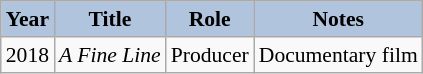<table class="wikitable" style="font-size: 90%;" cellpadding="4" border="2" background: #f9f9f9;>
<tr align="center">
<th style="background:#B0C4DE;">Year</th>
<th style="background:#B0C4DE;">Title</th>
<th style="background:#B0C4DE;">Role</th>
<th style="background:#B0C4DE;">Notes</th>
</tr>
<tr>
<td rowspan="1">2018</td>
<td><em>A Fine Line</em></td>
<td>Producer</td>
<td>Documentary film</td>
</tr>
</table>
